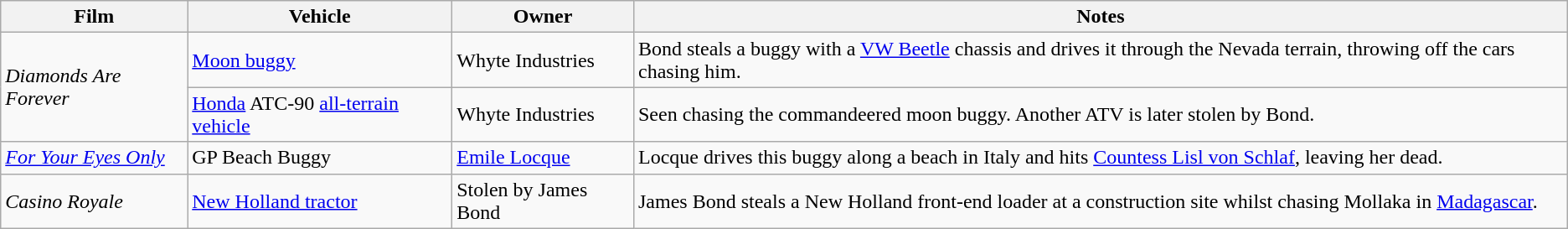<table class="wikitable sortable">
<tr>
<th>Film</th>
<th>Vehicle</th>
<th>Owner</th>
<th>Notes</th>
</tr>
<tr>
<td rowspan="2"><em>Diamonds Are Forever</em></td>
<td><a href='#'>Moon buggy</a></td>
<td>Whyte Industries</td>
<td>Bond steals a buggy with a <a href='#'>VW Beetle</a> chassis and drives it through the Nevada terrain, throwing off the cars chasing him.</td>
</tr>
<tr>
<td><a href='#'>Honda</a> ATC-90 <a href='#'>all-terrain vehicle</a></td>
<td>Whyte Industries</td>
<td>Seen chasing the commandeered moon buggy. Another ATV is later stolen by Bond.</td>
</tr>
<tr>
<td><em><a href='#'>For Your Eyes Only</a></em></td>
<td>GP Beach Buggy</td>
<td><a href='#'>Emile Locque</a></td>
<td>Locque drives this buggy along a beach in Italy and hits <a href='#'>Countess Lisl von Schlaf</a>, leaving her dead.</td>
</tr>
<tr>
<td><em>Casino Royale</em></td>
<td><a href='#'>New Holland tractor</a></td>
<td>Stolen by James Bond</td>
<td>James Bond steals a New Holland front-end loader at a construction site whilst chasing Mollaka in <a href='#'>Madagascar</a>.</td>
</tr>
</table>
